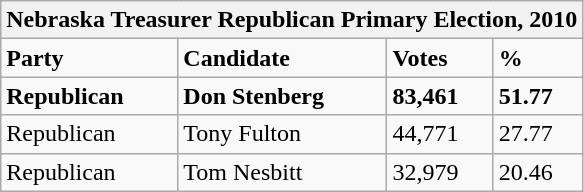<table class="wikitable">
<tr>
<th colspan="4">Nebraska Treasurer Republican Primary Election, 2010</th>
</tr>
<tr>
<td><strong>Party</strong></td>
<td><strong>Candidate</strong></td>
<td><strong>Votes</strong></td>
<td><strong>%</strong></td>
</tr>
<tr>
<td><strong>Republican</strong></td>
<td><strong>Don Stenberg</strong></td>
<td><strong>83,461</strong></td>
<td><strong>51.77</strong></td>
</tr>
<tr>
<td>Republican</td>
<td>Tony Fulton</td>
<td>44,771</td>
<td>27.77</td>
</tr>
<tr>
<td>Republican</td>
<td>Tom Nesbitt</td>
<td>32,979</td>
<td>20.46</td>
</tr>
</table>
